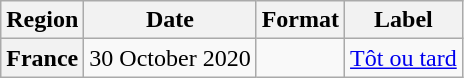<table class="wikitable plainrowheaders">
<tr>
<th scope="col">Region</th>
<th scope="col">Date</th>
<th scope="col">Format</th>
<th scope="col">Label</th>
</tr>
<tr>
<th scope="row">France</th>
<td>30 October 2020</td>
<td></td>
<td><a href='#'>Tôt ou tard</a></td>
</tr>
</table>
